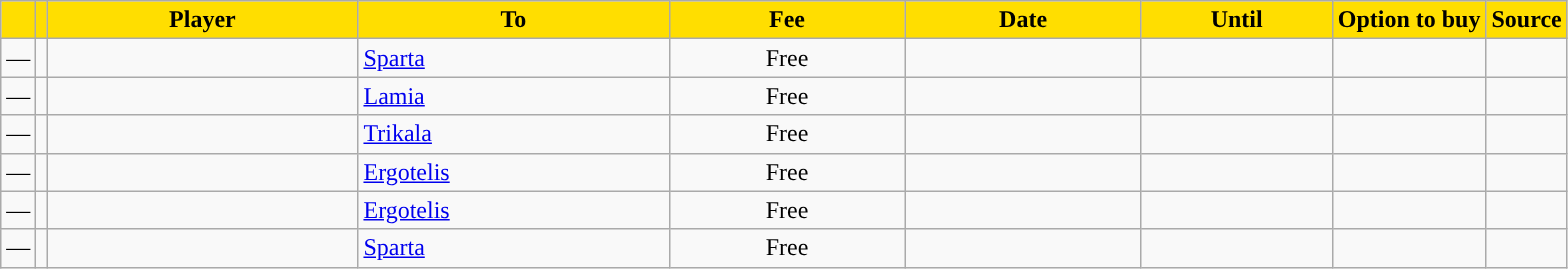<table class="wikitable sortable">
<tr>
<th style="background:#FFDE00"></th>
<th style="background:#FFDE00"></th>
<th width=200 style="background:#FFDE00">Player</th>
<th width=200 style="background:#FFDE00">To</th>
<th width=150 style="background:#FFDE00">Fee</th>
<th width=150 style="background:#FFDE00">Date</th>
<th width=120 style="background:#FFDE00">Until</th>
<th style="background:#FFDE00">Option to buy</th>
<th style="background:#FFDE00">Source</th>
</tr>
<tr>
<td align=center>—</td>
<td align=center></td>
<td></td>
<td> <a href='#'>Sparta</a></td>
<td align=center>Free</td>
<td align=center></td>
<td align=center></td>
<td align=center></td>
<td align=center></td>
</tr>
<tr>
<td align=center>—</td>
<td align=center></td>
<td></td>
<td> <a href='#'>Lamia</a></td>
<td align=center>Free</td>
<td align=center></td>
<td align=center></td>
<td align=center></td>
<td align=center></td>
</tr>
<tr>
<td align=center>—</td>
<td align=center></td>
<td></td>
<td> <a href='#'>Trikala</a></td>
<td align=center>Free</td>
<td align=center></td>
<td align=center></td>
<td align=center></td>
<td align=center></td>
</tr>
<tr>
<td align=center>—</td>
<td align=center></td>
<td></td>
<td> <a href='#'>Ergotelis</a></td>
<td align=center>Free</td>
<td align=center></td>
<td align=center></td>
<td align=center></td>
<td align=center></td>
</tr>
<tr>
<td align=center>—</td>
<td align=center></td>
<td></td>
<td> <a href='#'>Ergotelis</a></td>
<td align=center>Free</td>
<td align=center></td>
<td align=center></td>
<td align=center></td>
<td align=center></td>
</tr>
<tr>
<td align=center>—</td>
<td align=center></td>
<td></td>
<td> <a href='#'>Sparta</a></td>
<td align=center>Free</td>
<td align=center></td>
<td align=center></td>
<td align=center></td>
<td align=center></td>
</tr>
</table>
